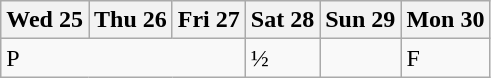<table class="wikitable olympic-schedule table-tennis">
<tr>
<th>Wed 25</th>
<th>Thu 26</th>
<th>Fri 27</th>
<th>Sat 28</th>
<th>Sun 29</th>
<th>Mon 30</th>
</tr>
<tr>
<td colspan="3" class="prelims">P</td>
<td class="semifinals">½</td>
<td></td>
<td class="final">F</td>
</tr>
</table>
